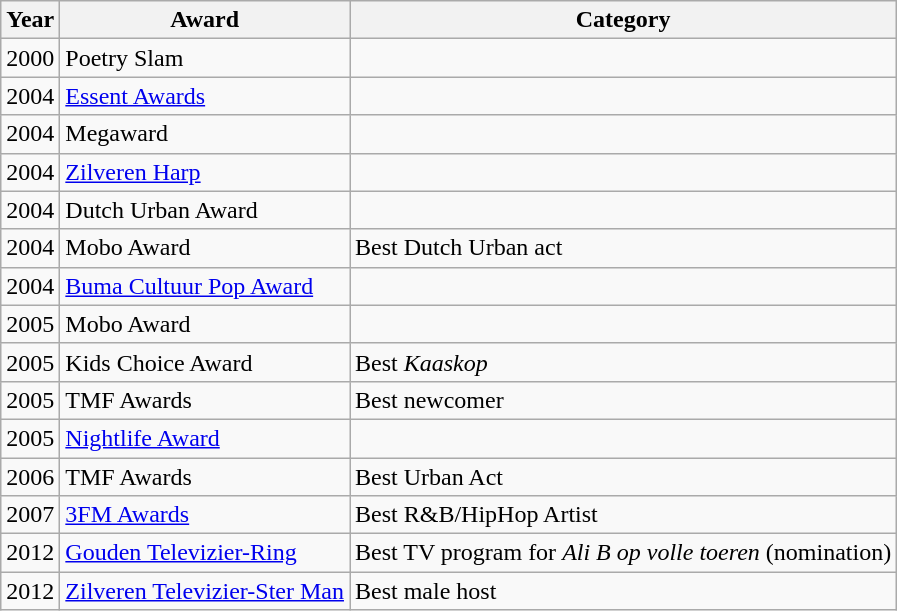<table class="wikitable sortable">
<tr>
<th>Year</th>
<th>Award</th>
<th>Category</th>
</tr>
<tr>
<td>2000</td>
<td>Poetry Slam</td>
<td></td>
</tr>
<tr>
<td>2004</td>
<td><a href='#'>Essent Awards</a></td>
<td></td>
</tr>
<tr>
<td>2004</td>
<td>Megaward</td>
<td></td>
</tr>
<tr>
<td>2004</td>
<td><a href='#'>Zilveren Harp</a></td>
<td></td>
</tr>
<tr>
<td>2004</td>
<td>Dutch Urban Award</td>
<td></td>
</tr>
<tr>
<td>2004</td>
<td>Mobo Award</td>
<td>Best Dutch Urban act</td>
</tr>
<tr>
<td>2004</td>
<td><a href='#'>Buma Cultuur Pop Award</a></td>
<td></td>
</tr>
<tr>
<td>2005</td>
<td>Mobo Award</td>
<td></td>
</tr>
<tr>
<td>2005</td>
<td>Kids Choice Award</td>
<td>Best <em>Kaaskop</em></td>
</tr>
<tr>
<td>2005</td>
<td>TMF Awards</td>
<td>Best newcomer</td>
</tr>
<tr>
<td>2005</td>
<td><a href='#'>Nightlife Award</a></td>
<td></td>
</tr>
<tr>
<td>2006</td>
<td>TMF Awards</td>
<td>Best Urban Act</td>
</tr>
<tr>
<td>2007</td>
<td><a href='#'>3FM Awards</a></td>
<td>Best R&B/HipHop Artist</td>
</tr>
<tr>
<td>2012</td>
<td><a href='#'>Gouden Televizier-Ring</a></td>
<td>Best TV program for <em>Ali B op volle toeren</em> (nomination)</td>
</tr>
<tr>
<td>2012</td>
<td><a href='#'>Zilveren Televizier-Ster Man</a></td>
<td>Best male host</td>
</tr>
</table>
